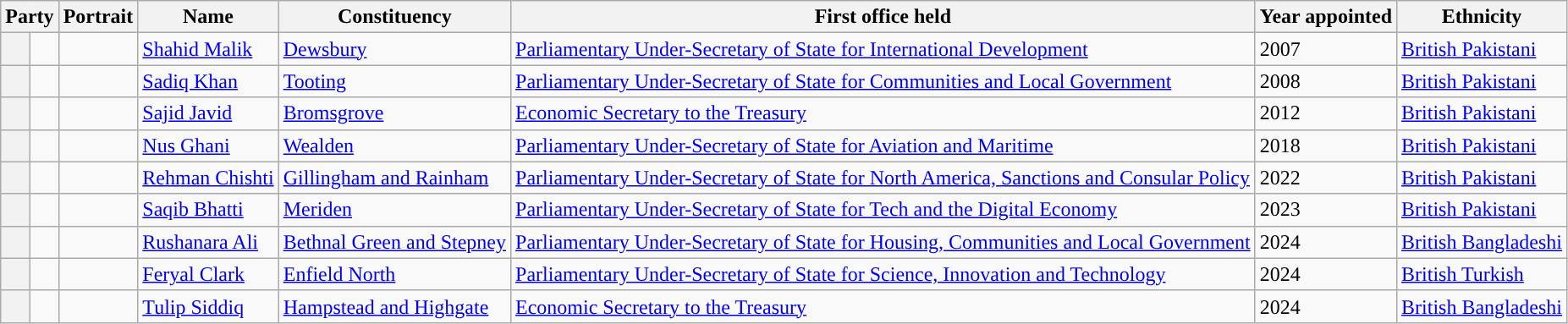<table class="wikitable sortable">
<tr>
<th colspan=2>Party</th>
<th>Portrait</th>
<th>Name</th>
<th>Constituency</th>
<th>First office held</th>
<th>Year appointed</th>
<th>Ethnicity</th>
</tr>
<tr>
<th style="background-color: "></th>
<td></td>
<td></td>
<td><a href='#'>Shahid Malik</a></td>
<td><a href='#'>Dewsbury</a></td>
<td><a href='#'>Parliamentary Under-Secretary of State for International Development</a></td>
<td>2007</td>
<td><a href='#'>British Pakistani</a></td>
</tr>
<tr>
<th style="background-color: "></th>
<td></td>
<td></td>
<td><a href='#'>Sadiq Khan</a></td>
<td><a href='#'>Tooting</a></td>
<td><a href='#'>Parliamentary Under-Secretary of State for Communities and Local Government</a></td>
<td>2008</td>
<td><a href='#'>British Pakistani</a></td>
</tr>
<tr>
<th style="background-color: "></th>
<td></td>
<td></td>
<td><a href='#'>Sajid Javid</a></td>
<td><a href='#'>Bromsgrove</a></td>
<td><a href='#'>Economic Secretary to the Treasury</a></td>
<td>2012</td>
<td><a href='#'>British Pakistani</a></td>
</tr>
<tr>
<th style="background-color: "></th>
<td></td>
<td></td>
<td><a href='#'>Nus Ghani</a></td>
<td><a href='#'>Wealden</a></td>
<td><a href='#'>Parliamentary Under-Secretary of State for Aviation and Maritime</a></td>
<td>2018</td>
<td><a href='#'>British Pakistani</a></td>
</tr>
<tr>
<th style="background-color: "></th>
<td></td>
<td></td>
<td><a href='#'>Rehman Chishti</a></td>
<td><a href='#'>Gillingham and Rainham</a></td>
<td><a href='#'>Parliamentary Under-Secretary of State for North America, Sanctions and Consular Policy</a></td>
<td>2022</td>
<td><a href='#'>British Pakistani</a></td>
</tr>
<tr>
<th style="background-color: "></th>
<td></td>
<td></td>
<td><a href='#'>Saqib Bhatti</a></td>
<td><a href='#'>Meriden</a></td>
<td><a href='#'>Parliamentary Under-Secretary of State for Tech and the Digital Economy</a></td>
<td>2023</td>
<td><a href='#'>British Pakistani</a></td>
</tr>
<tr>
<th style="background-color: "></th>
<td></td>
<td></td>
<td><a href='#'>Rushanara Ali</a></td>
<td><a href='#'>Bethnal Green and Stepney</a></td>
<td><a href='#'>Parliamentary Under-Secretary of State for Housing, Communities and Local Government</a></td>
<td>2024</td>
<td><a href='#'>British Bangladeshi</a></td>
</tr>
<tr>
<th style="background-color: "></th>
<td></td>
<td></td>
<td><a href='#'>Feryal Clark</a></td>
<td><a href='#'>Enfield North</a></td>
<td><a href='#'>Parliamentary Under-Secretary of State for Science, Innovation and Technology</a></td>
<td>2024</td>
<td><a href='#'>British Turkish</a></td>
</tr>
<tr>
<th style="background-color: "></th>
<td></td>
<td></td>
<td><a href='#'>Tulip Siddiq</a></td>
<td><a href='#'>Hampstead and Highgate</a></td>
<td><a href='#'>Economic Secretary to the Treasury</a></td>
<td>2024</td>
<td><a href='#'>British Bangladeshi</a></td>
</tr>
</table>
